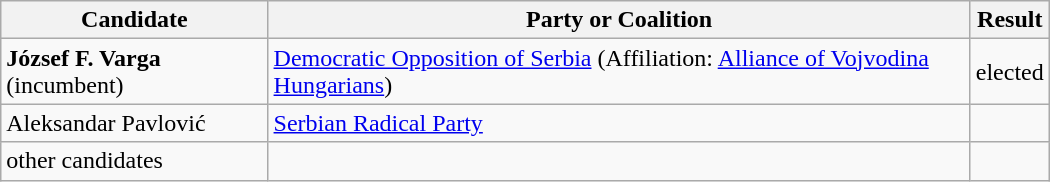<table style="width:700px;" class="wikitable">
<tr>
<th>Candidate</th>
<th>Party or Coalition</th>
<th>Result</th>
</tr>
<tr>
<td align="left"><strong>József F. Varga</strong> (incumbent)</td>
<td align="left"><a href='#'>Democratic Opposition of Serbia</a> (Affiliation: <a href='#'>Alliance of Vojvodina Hungarians</a>)</td>
<td align="right">elected</td>
</tr>
<tr>
<td align="left">Aleksandar Pavlović</td>
<td align="left"><a href='#'>Serbian Radical Party</a></td>
<td align="right"></td>
</tr>
<tr>
<td align="left">other candidates</td>
<td align="left"></td>
<td align="right"></td>
</tr>
</table>
